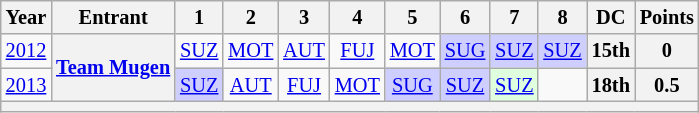<table class="wikitable" style="text-align:center; font-size:85%">
<tr>
<th>Year</th>
<th>Entrant</th>
<th>1</th>
<th>2</th>
<th>3</th>
<th>4</th>
<th>5</th>
<th>6</th>
<th>7</th>
<th>8</th>
<th>DC</th>
<th>Points</th>
</tr>
<tr>
<td><a href='#'>2012</a></td>
<th rowspan=2 nowrap><a href='#'>Team Mugen</a></th>
<td><a href='#'>SUZ</a></td>
<td><a href='#'>MOT</a></td>
<td><a href='#'>AUT</a></td>
<td><a href='#'>FUJ</a></td>
<td><a href='#'>MOT</a></td>
<td style="background:#cfcfff;"><a href='#'>SUG</a><br></td>
<td style="background:#cfcfff;"><a href='#'>SUZ</a><br></td>
<td style="background:#cfcfff;"><a href='#'>SUZ</a><br></td>
<th>15th</th>
<th>0</th>
</tr>
<tr>
<td><a href='#'>2013</a></td>
<td style="background:#CFCFFF;"><a href='#'>SUZ</a><br></td>
<td><a href='#'>AUT</a></td>
<td><a href='#'>FUJ</a></td>
<td><a href='#'>MOT</a></td>
<td style="background:#CFCFFF;"><a href='#'>SUG</a><br></td>
<td style="background:#CFCFFF;"><a href='#'>SUZ</a><br></td>
<td style="background:#DFFFDF;"><a href='#'>SUZ</a><br></td>
<td></td>
<th>18th</th>
<th>0.5</th>
</tr>
<tr>
<th colspan="12"></th>
</tr>
</table>
